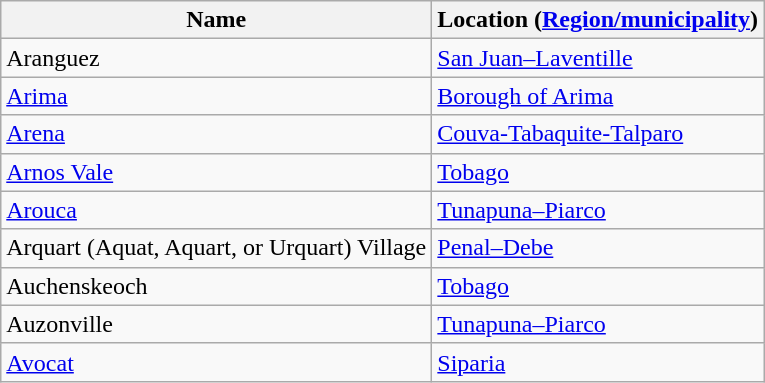<table class="wikitable">
<tr>
<th>Name</th>
<th>Location (<a href='#'>Region/municipality</a>)</th>
</tr>
<tr>
<td>Aranguez</td>
<td><a href='#'>San Juan–Laventille</a></td>
</tr>
<tr>
<td><a href='#'>Arima</a></td>
<td><a href='#'>Borough of Arima</a></td>
</tr>
<tr>
<td><a href='#'>Arena</a></td>
<td><a href='#'>Couva-Tabaquite-Talparo</a></td>
</tr>
<tr>
<td><a href='#'>Arnos Vale</a></td>
<td><a href='#'>Tobago</a></td>
</tr>
<tr>
<td><a href='#'>Arouca</a></td>
<td><a href='#'>Tunapuna–Piarco</a></td>
</tr>
<tr>
<td>Arquart (Aquat, Aquart, or Urquart) Village</td>
<td><a href='#'>Penal–Debe</a></td>
</tr>
<tr>
<td>Auchenskeoch</td>
<td><a href='#'>Tobago</a></td>
</tr>
<tr>
<td>Auzonville</td>
<td><a href='#'>Tunapuna–Piarco</a></td>
</tr>
<tr>
<td><a href='#'>Avocat</a></td>
<td><a href='#'>Siparia</a></td>
</tr>
</table>
